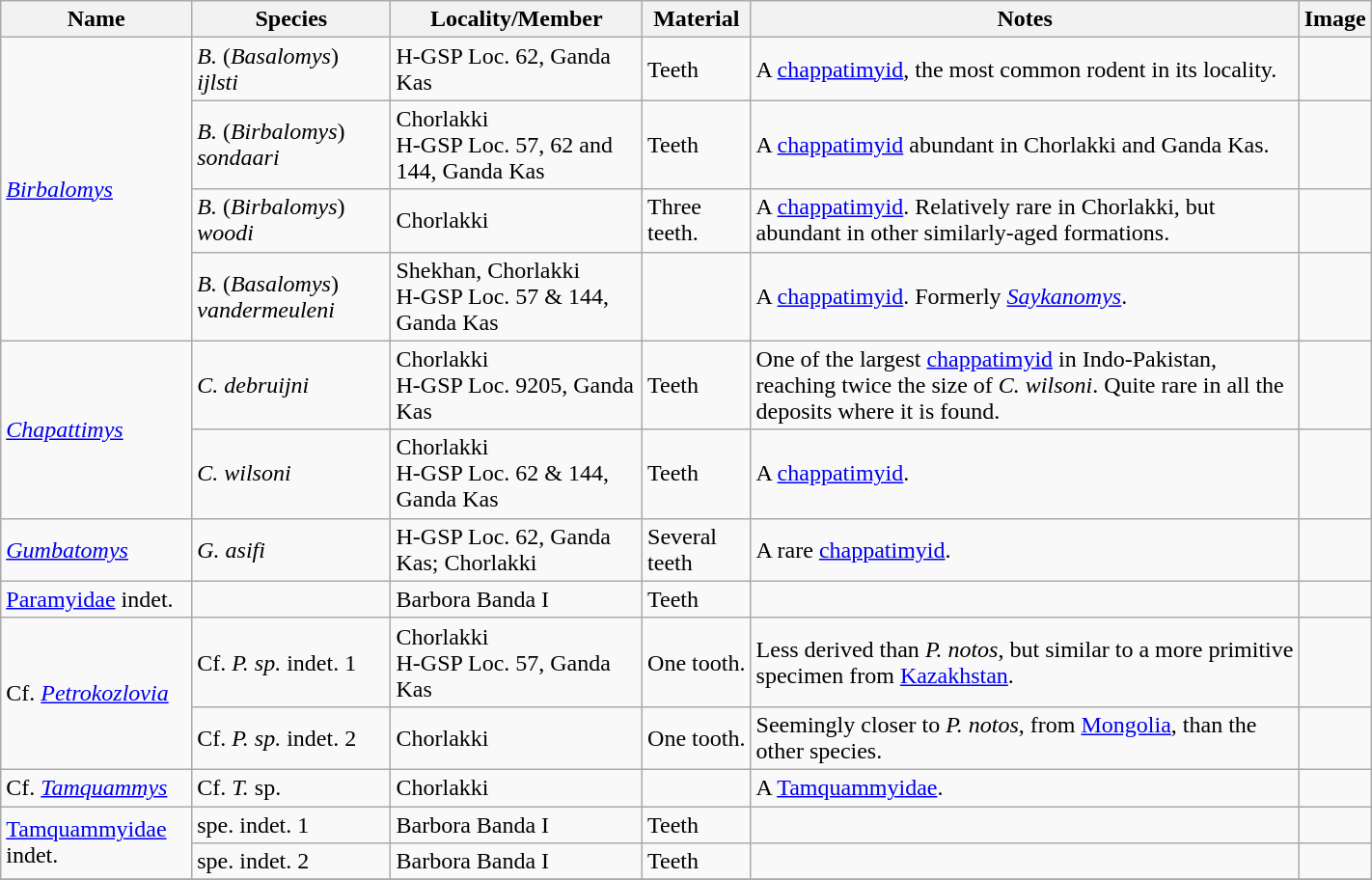<table class="wikitable" align="center" width="75%">
<tr>
<th>Name</th>
<th>Species</th>
<th>Locality/Member</th>
<th>Material</th>
<th>Notes</th>
<th>Image</th>
</tr>
<tr>
<td rowspan=4><em><a href='#'>Birbalomys</a></em></td>
<td><em>B.</em> (<em>Basalomys</em>) <em>ijlsti</em></td>
<td>H-GSP Loc. 62, Ganda Kas</td>
<td>Teeth</td>
<td>A <a href='#'>chappatimyid</a>, the most common rodent in its locality.</td>
<td></td>
</tr>
<tr>
<td><em>B.</em> (<em>Birbalomys</em>) <em>sondaari</em></td>
<td>Chorlakki<br>H-GSP Loc. 57, 62 and 144, Ganda Kas</td>
<td>Teeth</td>
<td>A <a href='#'>chappatimyid</a> abundant in Chorlakki and Ganda Kas.</td>
<td></td>
</tr>
<tr>
<td><em>B.</em> (<em>Birbalomys</em>) <em>woodi</em></td>
<td>Chorlakki</td>
<td>Three teeth.</td>
<td>A <a href='#'>chappatimyid</a>. Relatively rare in Chorlakki, but abundant in other similarly-aged formations.</td>
<td></td>
</tr>
<tr>
<td><em>B.</em> (<em>Basalomys</em>) <em>vandermeuleni</em></td>
<td>Shekhan, Chorlakki<br>H-GSP Loc. 57 & 144, Ganda Kas</td>
<td></td>
<td>A <a href='#'>chappatimyid</a>. Formerly <em><a href='#'>Saykanomys</a></em>.</td>
<td></td>
</tr>
<tr>
<td rowspan=2><em><a href='#'>Chapattimys</a></em></td>
<td><em>C. debruijni</em></td>
<td>Chorlakki<br>H-GSP Loc. 9205, Ganda Kas</td>
<td>Teeth</td>
<td>One of the largest <a href='#'>chappatimyid</a> in Indo-Pakistan, reaching twice the size of <em>C. wilsoni</em>. Quite rare in all the deposits where it is found.</td>
<td></td>
</tr>
<tr>
<td><em>C. wilsoni</em></td>
<td>Chorlakki<br>H-GSP Loc. 62 & 144, Ganda Kas</td>
<td>Teeth</td>
<td>A <a href='#'>chappatimyid</a>.</td>
<td></td>
</tr>
<tr>
<td><em><a href='#'>Gumbatomys</a></em></td>
<td><em>G. asifi</em></td>
<td>H-GSP Loc. 62, Ganda Kas; Chorlakki</td>
<td>Several teeth</td>
<td>A rare <a href='#'>chappatimyid</a>.</td>
<td></td>
</tr>
<tr>
<td><a href='#'>Paramyidae</a> indet.</td>
<td></td>
<td>Barbora Banda I</td>
<td>Teeth</td>
<td></td>
<td></td>
</tr>
<tr>
<td rowspan=2>Cf. <em><a href='#'>Petrokozlovia</a></em></td>
<td>Cf. <em>P. sp.</em> indet. 1</td>
<td>Chorlakki<br>H-GSP Loc. 57, Ganda Kas</td>
<td>One tooth.</td>
<td>Less derived than <em>P. notos</em>, but similar to a more primitive specimen from <a href='#'>Kazakhstan</a>.</td>
<td></td>
</tr>
<tr>
<td>Cf. <em>P. sp.</em> indet. 2</td>
<td>Chorlakki</td>
<td>One tooth.</td>
<td>Seemingly closer to <em>P. notos</em>, from <a href='#'>Mongolia</a>, than the other species.</td>
<td></td>
</tr>
<tr>
<td>Cf. <em><a href='#'>Tamquammys</a></em></td>
<td>Cf. <em>T.</em> sp.</td>
<td>Chorlakki</td>
<td></td>
<td>A <a href='#'>Tamquammyidae</a>.</td>
<td></td>
</tr>
<tr>
<td rowspan=2><a href='#'>Tamquammyidae</a> indet.</td>
<td>spe. indet. 1</td>
<td>Barbora Banda I</td>
<td>Teeth</td>
<td></td>
<td></td>
</tr>
<tr>
<td>spe. indet. 2</td>
<td>Barbora Banda I</td>
<td>Teeth</td>
<td></td>
<td></td>
</tr>
<tr>
</tr>
</table>
